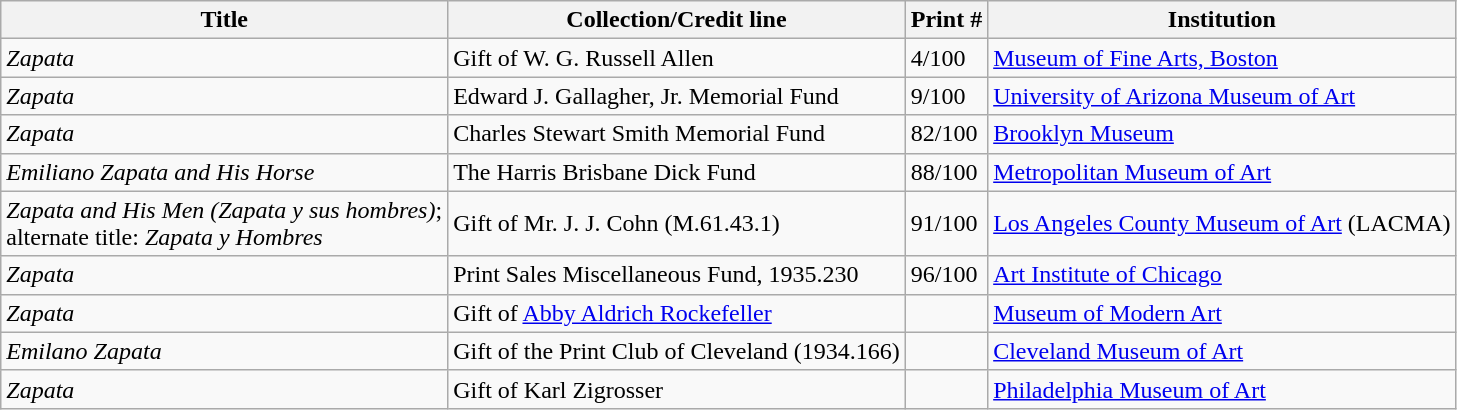<table class="wikitable">
<tr>
<th>Title</th>
<th>Collection/Credit line</th>
<th>Print #</th>
<th>Institution</th>
</tr>
<tr>
<td><em>Zapata</em></td>
<td>Gift of W. G. Russell Allen</td>
<td>4/100</td>
<td><a href='#'>Museum of Fine Arts, Boston</a></td>
</tr>
<tr>
<td><em>Zapata</em></td>
<td>Edward J. Gallagher, Jr. Memorial Fund</td>
<td>9/100</td>
<td><a href='#'>University of Arizona Museum of Art</a></td>
</tr>
<tr>
<td><em>Zapata</em></td>
<td>Charles Stewart Smith Memorial Fund</td>
<td>82/100</td>
<td><a href='#'>Brooklyn Museum</a></td>
</tr>
<tr>
<td><em>Emiliano Zapata and His Horse</em></td>
<td>The Harris Brisbane Dick Fund</td>
<td>88/100</td>
<td><a href='#'>Metropolitan Museum of Art</a></td>
</tr>
<tr>
<td><em>Zapata and His Men (Zapata y sus hombres)</em>;<br>alternate title: <em>Zapata y Hombres</em></td>
<td>Gift of Mr. J. J. Cohn (M.61.43.1)</td>
<td>91/100</td>
<td><a href='#'>Los Angeles County Museum of Art</a> (LACMA)</td>
</tr>
<tr>
<td><em>Zapata</em></td>
<td>Print Sales Miscellaneous Fund, 1935.230</td>
<td>96/100</td>
<td><a href='#'>Art Institute of Chicago</a></td>
</tr>
<tr>
<td><em>Zapata</em></td>
<td>Gift of <a href='#'>Abby Aldrich Rockefeller</a></td>
<td></td>
<td><a href='#'>Museum of Modern Art</a></td>
</tr>
<tr>
<td><em>Emilano Zapata</em></td>
<td>Gift of the Print Club of Cleveland (1934.166)</td>
<td></td>
<td><a href='#'>Cleveland Museum of Art</a></td>
</tr>
<tr>
<td><em>Zapata</em></td>
<td>Gift of Karl Zigrosser</td>
<td></td>
<td><a href='#'>Philadelphia Museum of Art</a></td>
</tr>
</table>
